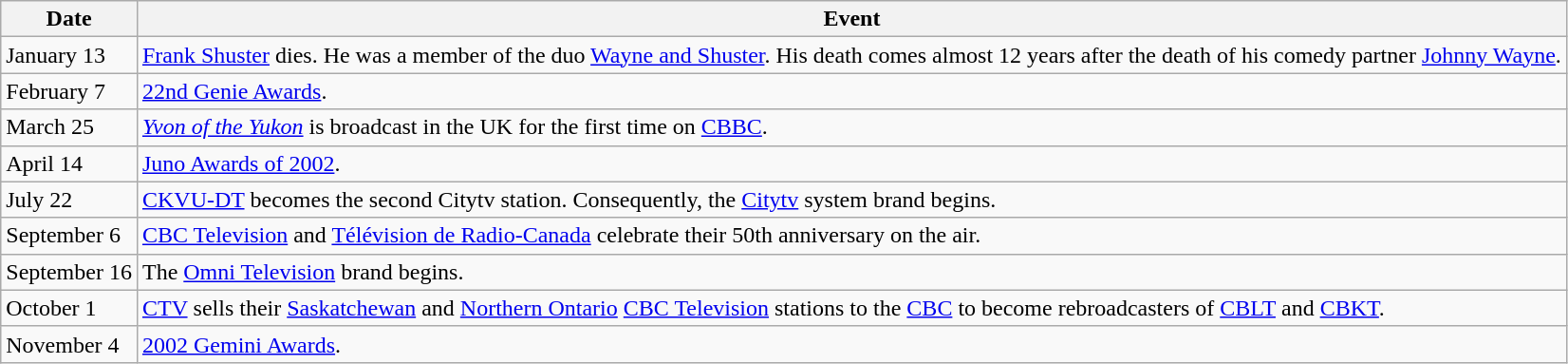<table class="wikitable">
<tr>
<th>Date</th>
<th>Event</th>
</tr>
<tr>
<td>January 13</td>
<td><a href='#'>Frank Shuster</a> dies. He was a member of the duo <a href='#'>Wayne and Shuster</a>. His death comes almost 12 years after the death of his comedy partner <a href='#'>Johnny Wayne</a>.</td>
</tr>
<tr>
<td>February 7</td>
<td><a href='#'>22nd Genie Awards</a>.</td>
</tr>
<tr>
<td>March 25</td>
<td><em><a href='#'>Yvon of the Yukon</a></em> is broadcast in the UK for the first time on <a href='#'>CBBC</a>.</td>
</tr>
<tr>
<td>April 14</td>
<td><a href='#'>Juno Awards of 2002</a>.</td>
</tr>
<tr>
<td>July 22</td>
<td><a href='#'>CKVU-DT</a> becomes the second Citytv station. Consequently, the <a href='#'>Citytv</a> system brand begins.</td>
</tr>
<tr>
<td>September 6</td>
<td><a href='#'>CBC Television</a> and <a href='#'>Télévision de Radio-Canada</a> celebrate their 50th anniversary on the air.</td>
</tr>
<tr>
<td>September 16</td>
<td>The <a href='#'>Omni Television</a> brand begins.</td>
</tr>
<tr>
<td>October 1</td>
<td><a href='#'>CTV</a> sells their <a href='#'>Saskatchewan</a> and <a href='#'>Northern Ontario</a> <a href='#'>CBC Television</a> stations to the <a href='#'>CBC</a> to become rebroadcasters of <a href='#'>CBLT</a> and <a href='#'>CBKT</a>.</td>
</tr>
<tr>
<td>November 4</td>
<td><a href='#'>2002 Gemini Awards</a>.</td>
</tr>
</table>
